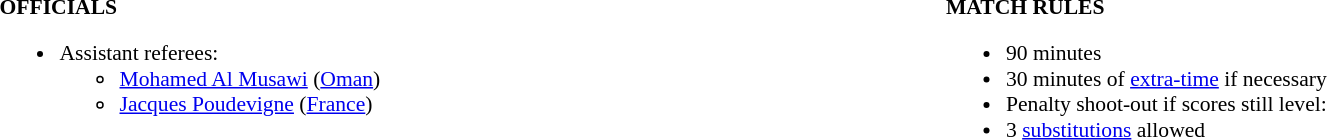<table width=100% style="font-size: 90%">
<tr>
<td width=50% valign=top><br><strong>OFFICIALS</strong><ul><li>Assistant referees:<ul><li><a href='#'>Mohamed Al Musawi</a> (<a href='#'>Oman</a>)</li><li><a href='#'>Jacques Poudevigne</a> (<a href='#'>France</a>)</li></ul></li></ul></td>
<td width=50% valign=top><br><strong>MATCH RULES</strong><ul><li>90 minutes</li><li>30 minutes of <a href='#'>extra-time</a> if necessary</li><li>Penalty shoot-out if scores still level:</li><li>3 <a href='#'>substitutions</a> allowed</li></ul></td>
</tr>
</table>
